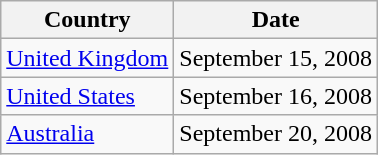<table class="wikitable">
<tr>
<th>Country</th>
<th>Date</th>
</tr>
<tr>
<td><a href='#'>United Kingdom</a></td>
<td>September 15, 2008</td>
</tr>
<tr>
<td><a href='#'>United States</a></td>
<td>September 16, 2008</td>
</tr>
<tr>
<td><a href='#'>Australia</a></td>
<td>September 20, 2008</td>
</tr>
</table>
